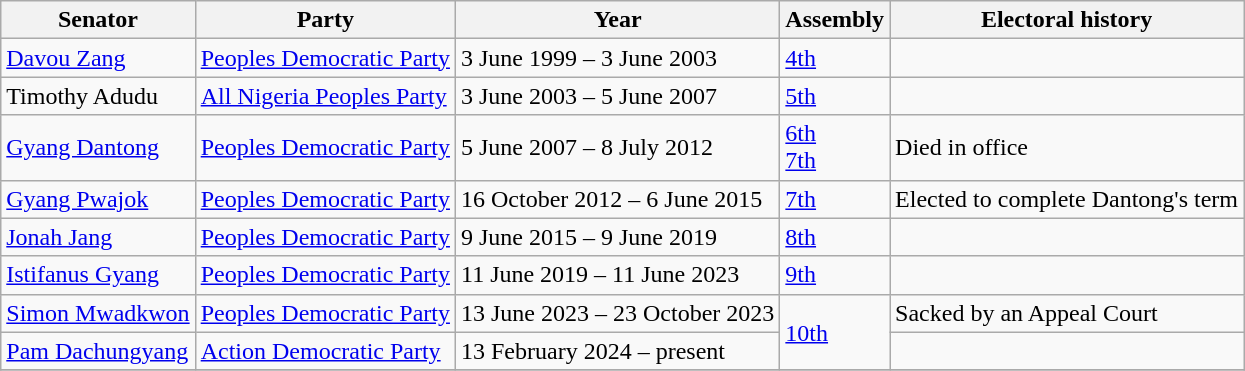<table class="wikitable">
<tr>
<th>Senator</th>
<th>Party</th>
<th>Year</th>
<th>Assembly</th>
<th>Electoral history</th>
</tr>
<tr>
<td><a href='#'>Davou Zang</a></td>
<td><a href='#'>Peoples Democratic Party</a></td>
<td>3 June 1999 – 3 June 2003</td>
<td><a href='#'>4th</a></td>
<td></td>
</tr>
<tr>
<td>Timothy Adudu</td>
<td><a href='#'>All Nigeria Peoples Party</a></td>
<td>3 June 2003 – 5 June 2007</td>
<td><a href='#'>5th</a></td>
<td></td>
</tr>
<tr>
<td><a href='#'>Gyang Dantong</a></td>
<td><a href='#'>Peoples Democratic Party</a></td>
<td>5 June 2007 – 8 July 2012</td>
<td><a href='#'>6th</a><br><a href='#'>7th</a></td>
<td>Died in office</td>
</tr>
<tr>
<td><a href='#'>Gyang Pwajok</a></td>
<td><a href='#'>Peoples Democratic Party</a></td>
<td>16 October 2012 – 6 June 2015</td>
<td><a href='#'>7th</a></td>
<td>Elected to complete Dantong's term</td>
</tr>
<tr>
<td><a href='#'>Jonah Jang</a></td>
<td><a href='#'>Peoples Democratic Party</a></td>
<td>9 June 2015 – 9 June 2019</td>
<td><a href='#'>8th</a></td>
<td></td>
</tr>
<tr>
<td><a href='#'>Istifanus Gyang</a></td>
<td><a href='#'>Peoples Democratic Party</a></td>
<td>11 June 2019 – 11 June 2023</td>
<td><a href='#'>9th</a></td>
<td></td>
</tr>
<tr>
<td><a href='#'>Simon Mwadkwon</a></td>
<td><a href='#'>Peoples Democratic Party</a></td>
<td>13 June 2023 – 23 October 2023</td>
<td rowspan="2"><a href='#'>10th</a></td>
<td>Sacked by an Appeal Court</td>
</tr>
<tr>
<td><a href='#'>Pam Dachungyang</a></td>
<td><a href='#'>Action Democratic Party</a></td>
<td>13 February 2024 – present</td>
<td></td>
</tr>
<tr>
</tr>
</table>
